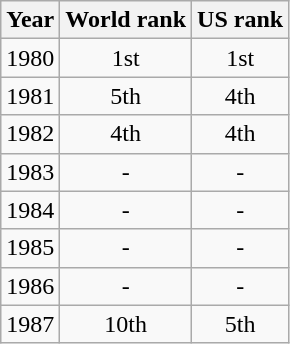<table class=wikitable>
<tr>
<th>Year</th>
<th>World rank</th>
<th>US rank</th>
</tr>
<tr>
<td>1980</td>
<td style="text-align:center;">1st</td>
<td style="text-align:center;">1st</td>
</tr>
<tr>
<td>1981</td>
<td style="text-align:center;">5th</td>
<td style="text-align:center;">4th</td>
</tr>
<tr>
<td>1982</td>
<td style="text-align:center;">4th</td>
<td style="text-align:center;">4th</td>
</tr>
<tr>
<td>1983</td>
<td style="text-align:center;">-</td>
<td style="text-align:center;">-</td>
</tr>
<tr>
<td>1984</td>
<td style="text-align:center;">-</td>
<td style="text-align:center;">-</td>
</tr>
<tr>
<td>1985</td>
<td style="text-align:center;">-</td>
<td style="text-align:center;">-</td>
</tr>
<tr>
<td>1986</td>
<td style="text-align:center;">-</td>
<td style="text-align:center;">-</td>
</tr>
<tr>
<td>1987</td>
<td style="text-align:center;">10th</td>
<td style="text-align:center;">5th</td>
</tr>
</table>
